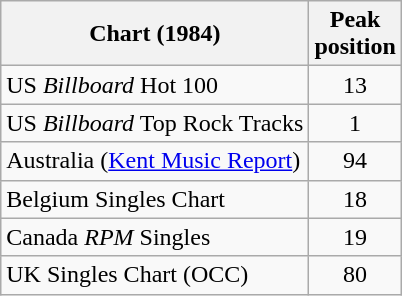<table class="wikitable">
<tr>
<th>Chart (1984)</th>
<th>Peak<br>position</th>
</tr>
<tr>
<td>US <em>Billboard</em> Hot 100</td>
<td align="center">13</td>
</tr>
<tr>
<td>US <em>Billboard</em> Top Rock Tracks</td>
<td align="center">1</td>
</tr>
<tr>
<td>Australia (<a href='#'>Kent Music Report</a>)</td>
<td style="text-align:center;">94</td>
</tr>
<tr>
<td>Belgium Singles Chart</td>
<td align="center">18</td>
</tr>
<tr>
<td>Canada <em>RPM</em> Singles</td>
<td align="center">19</td>
</tr>
<tr>
<td>UK Singles Chart (OCC)</td>
<td align="center">80</td>
</tr>
</table>
